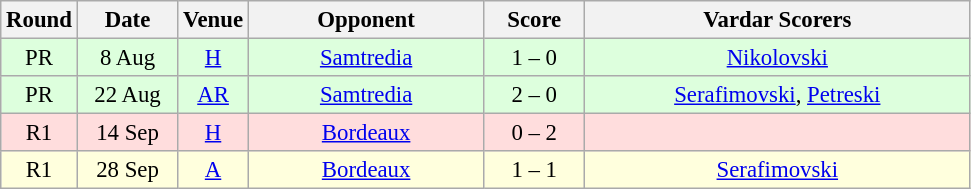<table class="wikitable sortable" style="text-align: center; font-size:95%;">
<tr>
<th width="30">Round</th>
<th width="60">Date</th>
<th width="20">Venue</th>
<th width="150">Opponent</th>
<th width="60">Score</th>
<th width="250">Vardar Scorers</th>
</tr>
<tr bgcolor="#ddffdd">
<td>PR</td>
<td>8 Aug</td>
<td><a href='#'>H</a></td>
<td><a href='#'>Samtredia</a> </td>
<td>1 – 0</td>
<td><a href='#'>Nikolovski</a></td>
</tr>
<tr bgcolor="#ddffdd">
<td>PR</td>
<td>22 Aug</td>
<td><a href='#'>AR</a> </td>
<td><a href='#'>Samtredia</a> </td>
<td>2 – 0</td>
<td><a href='#'>Serafimovski</a>, <a href='#'>Petreski</a></td>
</tr>
<tr bgcolor="#ffdddd">
<td>R1</td>
<td>14 Sep</td>
<td><a href='#'>H</a></td>
<td><a href='#'>Bordeaux</a> </td>
<td>0 – 2</td>
<td></td>
</tr>
<tr bgcolor="#ffffdd">
<td>R1</td>
<td>28 Sep</td>
<td><a href='#'>A</a> </td>
<td><a href='#'>Bordeaux</a> </td>
<td>1 – 1</td>
<td><a href='#'>Serafimovski</a></td>
</tr>
</table>
